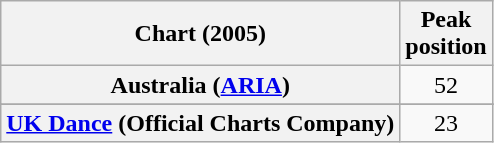<table class="wikitable sortable plainrowheaders">
<tr>
<th scope="col">Chart (2005)</th>
<th scope="col">Peak<br>position</th>
</tr>
<tr>
<th scope="row">Australia (<a href='#'>ARIA</a>)</th>
<td align="center">52</td>
</tr>
<tr>
</tr>
<tr>
</tr>
<tr>
</tr>
<tr>
</tr>
<tr>
</tr>
<tr>
</tr>
<tr>
</tr>
<tr>
<th scope="row"><a href='#'>UK Dance</a> (Official Charts Company)</th>
<td align="center">23</td>
</tr>
</table>
